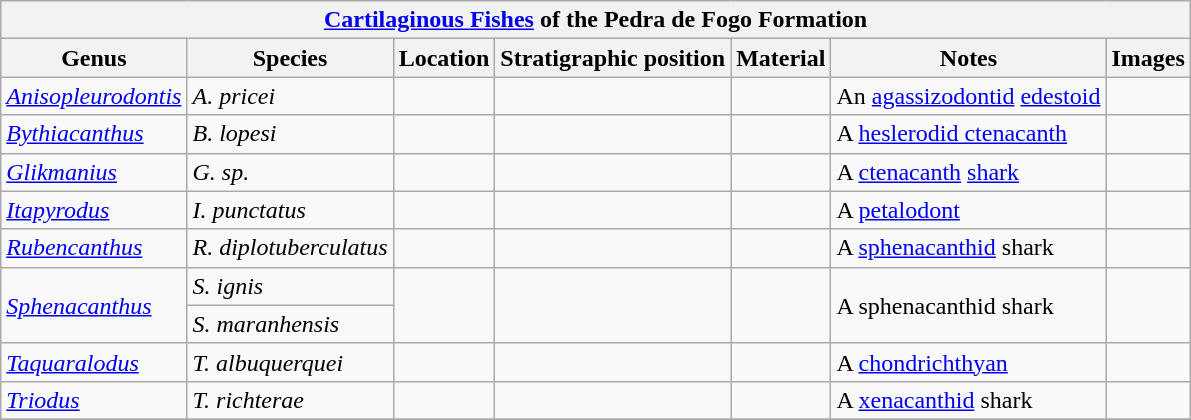<table class="wikitable" align="center">
<tr>
<th colspan="7" align="center"><a href='#'>Cartilaginous Fishes</a> of the Pedra de Fogo Formation</th>
</tr>
<tr>
<th>Genus</th>
<th>Species</th>
<th>Location</th>
<th>Stratigraphic position</th>
<th>Material</th>
<th>Notes</th>
<th>Images</th>
</tr>
<tr>
<td><em><a href='#'>Anisopleurodontis</a></em></td>
<td><em>A. pricei</em></td>
<td></td>
<td></td>
<td></td>
<td>An <a href='#'>agassizodontid</a> <a href='#'>edestoid</a></td>
<td></td>
</tr>
<tr>
<td><em><a href='#'>Bythiacanthus</a></em></td>
<td><em>B. lopesi</em></td>
<td></td>
<td></td>
<td></td>
<td>A <a href='#'>heslerodid ctenacanth</a></td>
<td></td>
</tr>
<tr>
<td><em><a href='#'>Glikmanius</a></em></td>
<td><em>G. sp.</em></td>
<td></td>
<td></td>
<td></td>
<td>A <a href='#'>ctenacanth</a> <a href='#'>shark</a></td>
<td></td>
</tr>
<tr>
<td><em><a href='#'>Itapyrodus</a></em></td>
<td><em>I. punctatus</em></td>
<td></td>
<td></td>
<td></td>
<td>A <a href='#'>petalodont</a></td>
<td></td>
</tr>
<tr>
<td><em><a href='#'>Rubencanthus</a></em></td>
<td><em>R. diplotuberculatus</em></td>
<td></td>
<td></td>
<td></td>
<td>A <a href='#'>sphenacanthid</a> shark</td>
<td></td>
</tr>
<tr>
<td rowspan=2><em><a href='#'>Sphenacanthus</a></em></td>
<td><em>S. ignis</em></td>
<td rowspan=2></td>
<td rowspan=2></td>
<td rowspan=2></td>
<td rowspan=2>A sphenacanthid shark</td>
<td rowspan=2></td>
</tr>
<tr>
<td><em>S. maranhensis</em></td>
</tr>
<tr>
<td><em><a href='#'>Taquaralodus</a></em></td>
<td><em>T. albuquerquei</em></td>
<td></td>
<td></td>
<td></td>
<td>A <a href='#'>chondrichthyan</a></td>
<td></td>
</tr>
<tr>
<td><em><a href='#'>Triodus</a></em></td>
<td><em>T. richterae</em></td>
<td></td>
<td></td>
<td></td>
<td>A <a href='#'>xenacanthid</a> shark</td>
<td></td>
</tr>
<tr>
</tr>
</table>
